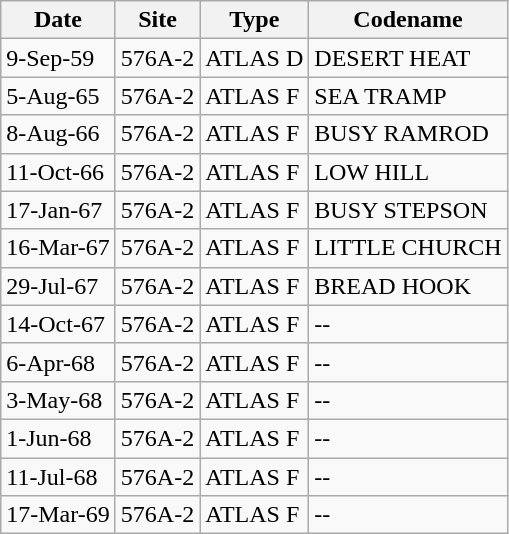<table class="wikitable" border="1">
<tr>
<th>Date</th>
<th>Site</th>
<th>Type</th>
<th>Codename</th>
</tr>
<tr>
<td>9-Sep-59</td>
<td>576A-2</td>
<td>ATLAS D</td>
<td>DESERT HEAT</td>
</tr>
<tr>
<td>5-Aug-65</td>
<td>576A-2</td>
<td>ATLAS F</td>
<td>SEA TRAMP</td>
</tr>
<tr>
<td>8-Aug-66</td>
<td>576A-2</td>
<td>ATLAS F</td>
<td>BUSY RAMROD</td>
</tr>
<tr>
<td>11-Oct-66</td>
<td>576A-2</td>
<td>ATLAS F</td>
<td>LOW HILL</td>
</tr>
<tr>
<td>17-Jan-67</td>
<td>576A-2</td>
<td>ATLAS F</td>
<td>BUSY STEPSON</td>
</tr>
<tr>
<td>16-Mar-67</td>
<td>576A-2</td>
<td>ATLAS F</td>
<td>LITTLE CHURCH</td>
</tr>
<tr>
<td>29-Jul-67</td>
<td>576A-2</td>
<td>ATLAS F</td>
<td>BREAD HOOK</td>
</tr>
<tr>
<td>14-Oct-67</td>
<td>576A-2</td>
<td>ATLAS F</td>
<td>--</td>
</tr>
<tr>
<td>6-Apr-68</td>
<td>576A-2</td>
<td>ATLAS F</td>
<td>--</td>
</tr>
<tr>
<td>3-May-68</td>
<td>576A-2</td>
<td>ATLAS F</td>
<td>--</td>
</tr>
<tr>
<td>1-Jun-68</td>
<td>576A-2</td>
<td>ATLAS F</td>
<td>--</td>
</tr>
<tr>
<td>11-Jul-68</td>
<td>576A-2</td>
<td>ATLAS F</td>
<td>--</td>
</tr>
<tr>
<td>17-Mar-69</td>
<td>576A-2</td>
<td>ATLAS F</td>
<td>--</td>
</tr>
</table>
